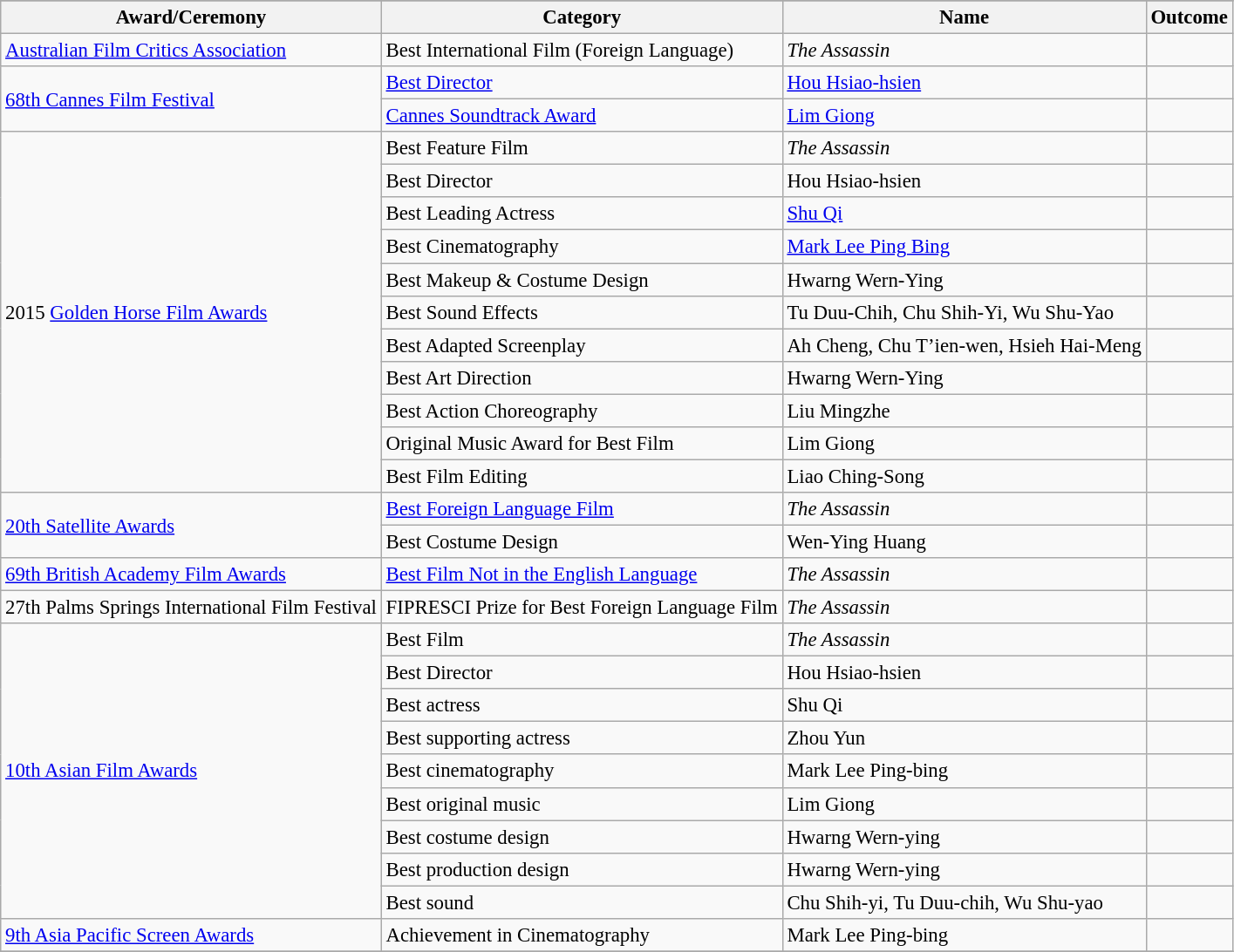<table class="wikitable" style="font-size:95%;">
<tr>
</tr>
<tr>
<th>Award/Ceremony</th>
<th>Category</th>
<th>Name</th>
<th>Outcome</th>
</tr>
<tr>
<td><a href='#'>Australian Film Critics Association</a></td>
<td>Best International Film (Foreign Language)</td>
<td><em>The Assassin</em></td>
<td></td>
</tr>
<tr>
<td rowspan=2><a href='#'>68th Cannes Film Festival</a></td>
<td><a href='#'>Best Director</a></td>
<td><a href='#'>Hou Hsiao-hsien</a></td>
<td></td>
</tr>
<tr>
<td><a href='#'>Cannes Soundtrack Award</a></td>
<td><a href='#'>Lim Giong</a></td>
<td></td>
</tr>
<tr>
<td rowspan=11>2015 <a href='#'>Golden Horse Film Awards</a></td>
<td>Best Feature Film</td>
<td><em>The Assassin</em></td>
<td></td>
</tr>
<tr>
<td>Best Director</td>
<td>Hou Hsiao-hsien</td>
<td></td>
</tr>
<tr>
<td>Best Leading Actress</td>
<td><a href='#'>Shu Qi</a></td>
<td></td>
</tr>
<tr>
<td>Best Cinematography</td>
<td><a href='#'>Mark Lee Ping Bing</a></td>
<td></td>
</tr>
<tr>
<td>Best Makeup & Costume Design</td>
<td>Hwarng Wern-Ying</td>
<td></td>
</tr>
<tr>
<td>Best Sound Effects</td>
<td>Tu Duu-Chih, Chu Shih-Yi, Wu Shu-Yao</td>
<td></td>
</tr>
<tr>
<td>Best Adapted Screenplay</td>
<td>Ah Cheng, Chu T’ien-wen, Hsieh Hai-Meng</td>
<td></td>
</tr>
<tr>
<td>Best Art Direction</td>
<td>Hwarng Wern-Ying</td>
<td></td>
</tr>
<tr>
<td>Best Action Choreography</td>
<td>Liu Mingzhe</td>
<td></td>
</tr>
<tr>
<td>Original Music Award for Best Film</td>
<td>Lim Giong</td>
<td></td>
</tr>
<tr>
<td>Best Film Editing</td>
<td>Liao Ching-Song</td>
<td></td>
</tr>
<tr>
<td rowspan=2><a href='#'>20th Satellite Awards</a></td>
<td><a href='#'>Best Foreign Language Film</a></td>
<td><em>The Assassin</em></td>
<td></td>
</tr>
<tr>
<td>Best Costume Design</td>
<td>Wen-Ying Huang</td>
<td></td>
</tr>
<tr>
<td><a href='#'>69th British Academy Film Awards</a></td>
<td><a href='#'>Best Film Not in the English Language</a></td>
<td><em>The Assassin</em></td>
<td></td>
</tr>
<tr>
<td>27th Palms Springs International Film Festival</td>
<td>FIPRESCI Prize for Best Foreign Language Film</td>
<td><em>The Assassin</em></td>
<td></td>
</tr>
<tr>
<td rowspan=9><a href='#'>10th Asian Film Awards</a></td>
<td>Best Film</td>
<td><em>The Assassin</em></td>
<td></td>
</tr>
<tr>
<td>Best Director</td>
<td>Hou Hsiao-hsien</td>
<td></td>
</tr>
<tr>
<td>Best actress</td>
<td>Shu Qi</td>
<td></td>
</tr>
<tr>
<td>Best supporting actress</td>
<td>Zhou Yun</td>
<td></td>
</tr>
<tr>
<td>Best cinematography</td>
<td>Mark Lee Ping-bing</td>
<td></td>
</tr>
<tr>
<td>Best original music</td>
<td>Lim Giong</td>
<td></td>
</tr>
<tr>
<td>Best costume design</td>
<td>Hwarng Wern-ying</td>
<td></td>
</tr>
<tr>
<td>Best production design</td>
<td>Hwarng Wern-ying</td>
<td></td>
</tr>
<tr>
<td>Best sound</td>
<td>Chu Shih-yi, Tu Duu-chih, Wu Shu-yao</td>
<td></td>
</tr>
<tr>
<td><a href='#'>9th Asia Pacific Screen Awards</a></td>
<td>Achievement in Cinematography</td>
<td>Mark Lee Ping-bing</td>
<td></td>
</tr>
<tr>
</tr>
</table>
